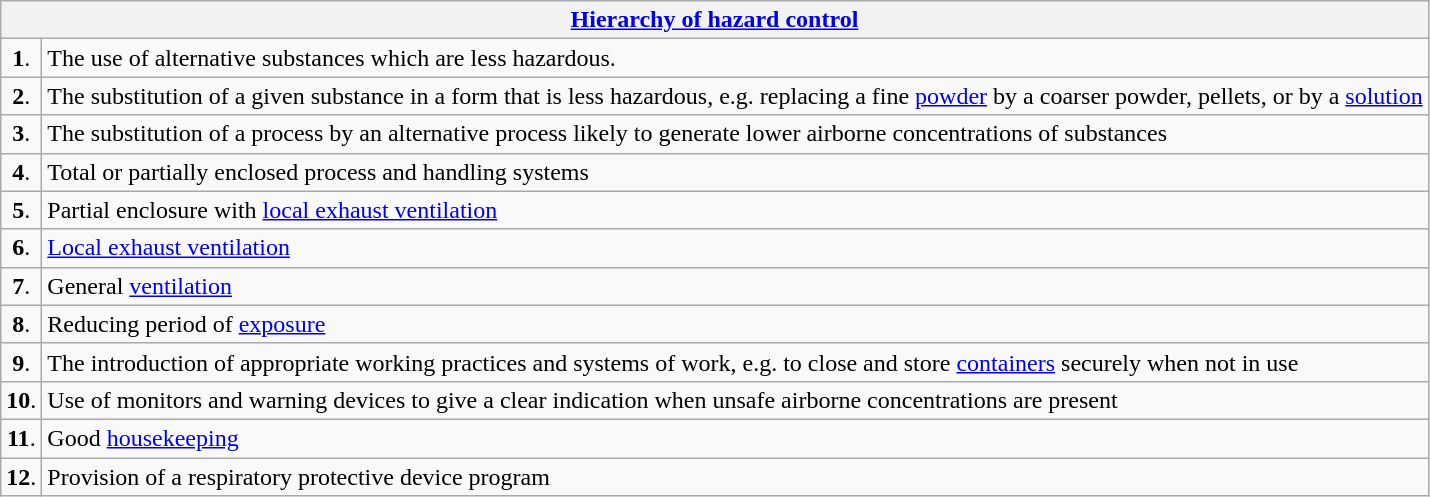<table class="wikitable collapsible " style="text-align:center">
<tr>
<th colspan="2"><a href='#'>Hierarchy of hazard control</a></th>
</tr>
<tr>
<td><strong>1</strong>.</td>
<td style="text-align:left">The use of alternative substances which are less hazardous.</td>
</tr>
<tr>
<td><strong>2</strong>.</td>
<td style="text-align:left">The substitution of a given substance in a form that is less hazardous, e.g. replacing a fine <a href='#'>powder</a> by a coarser powder, pellets, or by a <a href='#'>solution</a></td>
</tr>
<tr>
<td><strong>3</strong>.</td>
<td style="text-align:left">The substitution of a process by an alternative process likely to generate lower airborne concentrations of substances</td>
</tr>
<tr>
<td><strong>4</strong>.</td>
<td style="text-align:left">Total or partially enclosed process and handling systems</td>
</tr>
<tr>
<td><strong>5</strong>.</td>
<td style="text-align:left">Partial enclosure with <a href='#'>local exhaust ventilation</a></td>
</tr>
<tr>
<td><strong>6</strong>.</td>
<td style="text-align:left"><a href='#'>Local exhaust ventilation</a></td>
</tr>
<tr>
<td><strong>7</strong>.</td>
<td style="text-align:left">General <a href='#'>ventilation</a></td>
</tr>
<tr>
<td><strong>8</strong>.</td>
<td style="text-align:left">Reducing period of <a href='#'>exposure</a></td>
</tr>
<tr>
<td><strong>9</strong>.</td>
<td style="text-align:left">The introduction of appropriate working practices and systems of work, e.g. to close and store <a href='#'>containers</a> securely when not in use</td>
</tr>
<tr>
<td><strong>10</strong>.</td>
<td style="text-align:left">Use of monitors and warning devices to give a clear indication when unsafe airborne concentrations are present</td>
</tr>
<tr>
<td><strong>11</strong>.</td>
<td style="text-align:left">Good <a href='#'>housekeeping</a></td>
</tr>
<tr>
<td><strong>12</strong>.</td>
<td style="text-align:left">Provision of a respiratory protective device program</td>
</tr>
</table>
